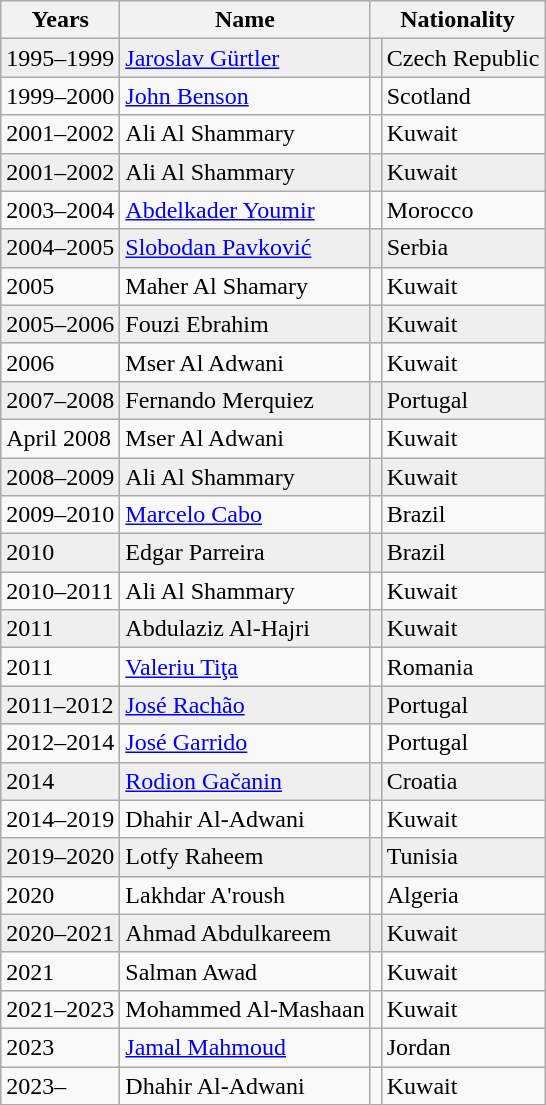<table class="wikitable" border="5">
<tr>
<th>Years</th>
<th>Name</th>
<th colspan="2">Nationality</th>
</tr>
<tr bgcolor="#EFEFEF">
<td>1995–1999</td>
<td><a href='#'>Jaroslav Gürtler</a></td>
<td></td>
<td>Czech Republic</td>
</tr>
<tr>
<td>1999–2000</td>
<td><a href='#'>John Benson</a></td>
<td></td>
<td>Scotland</td>
</tr>
<tr>
<td>2001–2002</td>
<td>Ali Al Shammary</td>
<td></td>
<td>Kuwait</td>
</tr>
<tr bgcolor="#EFEFEF">
<td>2001–2002</td>
<td>Ali Al Shammary</td>
<td></td>
<td>Kuwait</td>
</tr>
<tr>
<td>2003–2004</td>
<td><a href='#'>Abdelkader Youmir</a></td>
<td></td>
<td>Morocco</td>
</tr>
<tr bgcolor="#EFEFEF">
<td>2004–2005</td>
<td><a href='#'>Slobodan Pavković</a></td>
<td></td>
<td>Serbia</td>
</tr>
<tr>
<td>2005</td>
<td>Maher Al Shamary</td>
<td></td>
<td>Kuwait</td>
</tr>
<tr bgcolor="#EFEFEF">
<td>2005–2006</td>
<td>Fouzi Ebrahim</td>
<td></td>
<td>Kuwait</td>
</tr>
<tr>
<td>2006</td>
<td>Mser Al Adwani</td>
<td></td>
<td>Kuwait</td>
</tr>
<tr bgcolor="#EFEFEF">
<td>2007–2008</td>
<td>Fernando Merquiez</td>
<td></td>
<td>Portugal</td>
</tr>
<tr>
<td>April 2008</td>
<td>Mser Al Adwani</td>
<td></td>
<td>Kuwait</td>
</tr>
<tr bgcolor="#EFEFEF">
<td>2008–2009</td>
<td>Ali Al Shammary</td>
<td></td>
<td>Kuwait</td>
</tr>
<tr>
<td>2009–2010</td>
<td><a href='#'>Marcelo Cabo</a></td>
<td></td>
<td>Brazil</td>
</tr>
<tr bgcolor="#EFEFEF">
<td>2010</td>
<td>Edgar Parreira</td>
<td></td>
<td>Brazil</td>
</tr>
<tr>
<td>2010–2011</td>
<td>Ali Al Shammary</td>
<td></td>
<td>Kuwait</td>
</tr>
<tr bgcolor="#EFEFEF">
<td>2011</td>
<td>Abdulaziz Al-Hajri</td>
<td></td>
<td>Kuwait</td>
</tr>
<tr>
<td>2011</td>
<td><a href='#'>Valeriu Tiţa</a></td>
<td></td>
<td>Romania</td>
</tr>
<tr bgcolor="#EFEFEF">
<td>2011–2012</td>
<td><a href='#'>José Rachão</a></td>
<td></td>
<td>Portugal</td>
</tr>
<tr>
<td>2012–2014</td>
<td><a href='#'>José Garrido</a></td>
<td></td>
<td>Portugal</td>
</tr>
<tr bgcolor="#EFEFEF">
<td>2014</td>
<td><a href='#'>Rodion Gačanin</a></td>
<td></td>
<td>Croatia</td>
</tr>
<tr>
<td>2014–2019</td>
<td>Dhahir Al-Adwani</td>
<td></td>
<td>Kuwait</td>
</tr>
<tr bgcolor="#EFEFEF">
<td>2019–2020</td>
<td>Lotfy Raheem</td>
<td></td>
<td>Tunisia</td>
</tr>
<tr>
<td>2020</td>
<td>Lakhdar A'roush</td>
<td></td>
<td>Algeria</td>
</tr>
<tr bgcolor="#EFEFEF">
<td>2020–2021</td>
<td>Ahmad Abdulkareem</td>
<td></td>
<td>Kuwait</td>
</tr>
<tr>
<td>2021</td>
<td>Salman Awad</td>
<td></td>
<td>Kuwait</td>
</tr>
<tr>
<td>2021–2023</td>
<td>Mohammed Al-Mashaan</td>
<td></td>
<td>Kuwait</td>
</tr>
<tr>
<td>2023</td>
<td><a href='#'>Jamal Mahmoud</a></td>
<td></td>
<td>Jordan</td>
</tr>
<tr>
<td>2023–</td>
<td>Dhahir Al-Adwani</td>
<td></td>
<td>Kuwait</td>
</tr>
</table>
